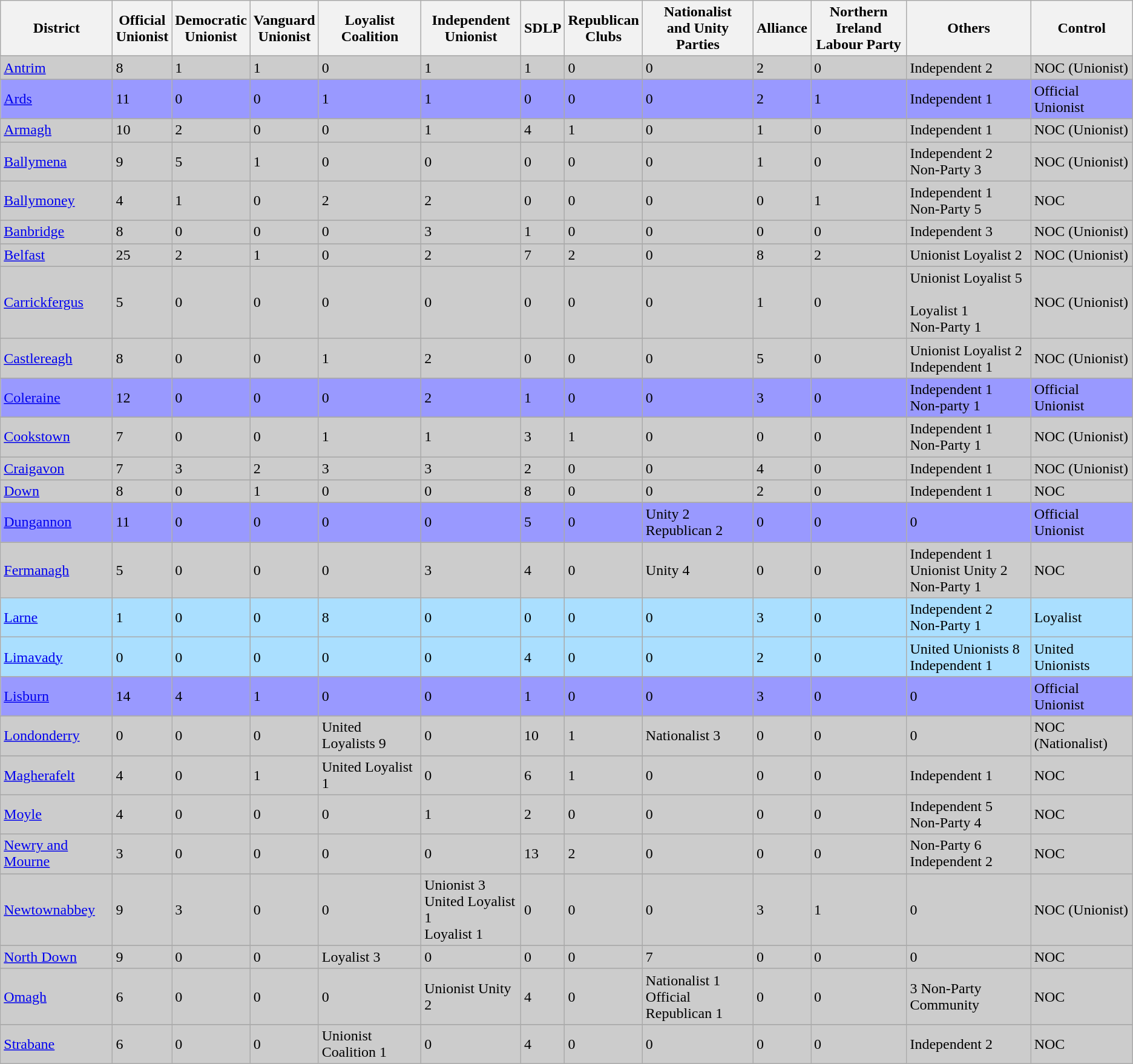<table class="wikitable">
<tr border=1 cellspacing=0 cellpadding=5>
<th>District</th>
<th>Official <br>Unionist</th>
<th>Democratic <br>Unionist</th>
<th>Vanguard <br>Unionist</th>
<th>Loyalist <br>Coalition</th>
<th>Independent<br> Unionist</th>
<th>SDLP</th>
<th>Republican <br>Clubs</th>
<th>Nationalist <br>and Unity <br>Parties</th>
<th>Alliance</th>
<th>Northern Ireland <br>Labour Party</th>
<th>Others</th>
<th>Control</th>
</tr>
<tr>
</tr>
<tr bgcolor=CCCCCC>
<td><a href='#'>Antrim</a></td>
<td>8</td>
<td>1</td>
<td>1</td>
<td>0</td>
<td>1</td>
<td>1</td>
<td>0</td>
<td>0</td>
<td>2</td>
<td>0</td>
<td>Independent 2</td>
<td>NOC (Unionist)</td>
</tr>
<tr>
</tr>
<tr bgcolor=#9999FF>
<td><a href='#'>Ards</a></td>
<td>11</td>
<td>0</td>
<td>0</td>
<td>1</td>
<td>1</td>
<td>0</td>
<td>0</td>
<td>0</td>
<td>2</td>
<td>1</td>
<td>Independent 1</td>
<td>Official Unionist</td>
</tr>
<tr>
</tr>
<tr bgcolor=CCCCCC>
<td><a href='#'>Armagh</a></td>
<td>10</td>
<td>2</td>
<td>0</td>
<td>0</td>
<td>1</td>
<td>4</td>
<td>1</td>
<td>0</td>
<td>1</td>
<td>0</td>
<td>Independent 1</td>
<td>NOC (Unionist)</td>
</tr>
<tr>
</tr>
<tr bgcolor=CCCCCC>
<td><a href='#'>Ballymena</a></td>
<td>9</td>
<td>5</td>
<td>1</td>
<td>0</td>
<td>0</td>
<td>0</td>
<td>0</td>
<td>0</td>
<td>1</td>
<td>0</td>
<td>Independent 2<br>Non-Party 3</td>
<td>NOC (Unionist)</td>
</tr>
<tr>
</tr>
<tr bgcolor=CCCCCC>
<td><a href='#'>Ballymoney</a></td>
<td>4</td>
<td>1</td>
<td>0</td>
<td>2</td>
<td>2</td>
<td>0</td>
<td>0</td>
<td>0</td>
<td>0</td>
<td>1</td>
<td>Independent 1 <br>Non-Party 5</td>
<td>NOC</td>
</tr>
<tr>
</tr>
<tr bgcolor=CCCCCC>
<td><a href='#'>Banbridge</a></td>
<td>8</td>
<td>0</td>
<td>0</td>
<td>0</td>
<td>3</td>
<td>1</td>
<td>0</td>
<td>0</td>
<td>0</td>
<td>0</td>
<td>Independent 3</td>
<td>NOC (Unionist)</td>
</tr>
<tr>
</tr>
<tr bgcolor=CCCCCC>
<td><a href='#'>Belfast</a></td>
<td>25</td>
<td>2</td>
<td>1</td>
<td>0</td>
<td>2</td>
<td>7</td>
<td>2</td>
<td>0</td>
<td>8</td>
<td>2</td>
<td>Unionist Loyalist 2</td>
<td>NOC (Unionist)</td>
</tr>
<tr>
</tr>
<tr bgcolor=CCCCCC>
<td><a href='#'>Carrickfergus</a></td>
<td>5</td>
<td>0</td>
<td>0</td>
<td>0</td>
<td>0</td>
<td>0</td>
<td>0</td>
<td>0</td>
<td>1</td>
<td>0</td>
<td>Unionist Loyalist 5<br><br>Loyalist 1<br>
Non-Party 1</td>
<td>NOC (Unionist)</td>
</tr>
<tr>
</tr>
<tr bgcolor=CCCCCC>
<td><a href='#'>Castlereagh</a></td>
<td>8</td>
<td>0</td>
<td>0</td>
<td>1</td>
<td>2</td>
<td>0</td>
<td>0</td>
<td>0</td>
<td>5</td>
<td>0</td>
<td>Unionist Loyalist 2 <br>Independent 1</td>
<td>NOC (Unionist)</td>
</tr>
<tr>
</tr>
<tr bgcolor=#9999FF>
<td><a href='#'>Coleraine</a></td>
<td>12</td>
<td>0</td>
<td>0</td>
<td>0</td>
<td>2</td>
<td>1</td>
<td>0</td>
<td>0</td>
<td>3</td>
<td>0</td>
<td>Independent 1<br> Non-party 1</td>
<td>Official Unionist</td>
</tr>
<tr>
</tr>
<tr bgcolor=CCCCCC>
<td><a href='#'>Cookstown</a></td>
<td>7</td>
<td>0</td>
<td>0</td>
<td>1</td>
<td>1</td>
<td>3</td>
<td>1</td>
<td>0</td>
<td>0</td>
<td>0</td>
<td>Independent 1<br> Non-Party 1</td>
<td>NOC (Unionist)</td>
</tr>
<tr>
</tr>
<tr bgcolor=CCCCCC>
<td><a href='#'>Craigavon</a></td>
<td>7</td>
<td>3</td>
<td>2</td>
<td>3</td>
<td>3</td>
<td>2</td>
<td>0</td>
<td>0</td>
<td>4</td>
<td>0</td>
<td>Independent 1</td>
<td>NOC (Unionist)</td>
</tr>
<tr>
</tr>
<tr bgcolor=CCCCCC>
<td><a href='#'>Down</a></td>
<td>8</td>
<td>0</td>
<td>1</td>
<td>0</td>
<td>0</td>
<td>8</td>
<td>0</td>
<td>0</td>
<td>2</td>
<td>0</td>
<td>Independent 1</td>
<td>NOC</td>
</tr>
<tr>
</tr>
<tr bgcolor=#9999FF>
<td><a href='#'>Dungannon</a></td>
<td>11</td>
<td>0</td>
<td>0</td>
<td>0</td>
<td>0</td>
<td>5</td>
<td>0</td>
<td>Unity 2 <br>Republican 2</td>
<td>0</td>
<td>0</td>
<td>0</td>
<td>Official Unionist</td>
</tr>
<tr>
</tr>
<tr bgcolor=CCCCCC>
<td><a href='#'>Fermanagh</a></td>
<td>5</td>
<td>0</td>
<td>0</td>
<td>0</td>
<td>3</td>
<td>4</td>
<td>0</td>
<td>Unity 4</td>
<td>0</td>
<td>0</td>
<td>Independent 1 <br>Unionist Unity 2 <br>Non-Party 1</td>
<td>NOC</td>
</tr>
<tr bgcolor=#aadfff>
<td><a href='#'>Larne</a></td>
<td>1</td>
<td>0</td>
<td>0</td>
<td>8</td>
<td>0</td>
<td>0</td>
<td>0</td>
<td>0</td>
<td>3</td>
<td>0</td>
<td>Independent 2 <br>Non-Party 1</td>
<td>Loyalist</td>
</tr>
<tr bgcolor=#aadfff>
<td><a href='#'>Limavady</a></td>
<td>0</td>
<td>0</td>
<td>0</td>
<td>0</td>
<td>0</td>
<td>4</td>
<td>0</td>
<td>0</td>
<td>2</td>
<td>0</td>
<td>United Unionists 8 <br>Independent 1</td>
<td>United Unionists</td>
</tr>
<tr>
</tr>
<tr>
</tr>
<tr bgcolor=#9999FF>
<td><a href='#'>Lisburn</a></td>
<td>14</td>
<td>4</td>
<td>1</td>
<td>0</td>
<td>0</td>
<td>1</td>
<td>0</td>
<td>0</td>
<td>3</td>
<td>0</td>
<td>0</td>
<td>Official Unionist</td>
</tr>
<tr>
</tr>
<tr bgcolor=CCCCCC>
<td><a href='#'>Londonderry</a></td>
<td>0</td>
<td>0</td>
<td>0</td>
<td>United Loyalists 9</td>
<td>0</td>
<td>10</td>
<td>1</td>
<td>Nationalist 3</td>
<td>0</td>
<td>0</td>
<td>0</td>
<td>NOC (Nationalist)</td>
</tr>
<tr>
</tr>
<tr bgcolor=CCCCCC>
<td><a href='#'>Magherafelt</a></td>
<td>4</td>
<td>0</td>
<td>1</td>
<td>United Loyalist 1</td>
<td>0</td>
<td>6</td>
<td>1</td>
<td>0</td>
<td>0</td>
<td>0</td>
<td>Independent 1</td>
<td>NOC</td>
</tr>
<tr>
</tr>
<tr bgcolor=CCCCCC>
<td><a href='#'>Moyle</a></td>
<td>4</td>
<td>0</td>
<td>0</td>
<td>0</td>
<td>1</td>
<td>2</td>
<td>0</td>
<td>0</td>
<td>0</td>
<td>0</td>
<td>Independent 5 <br>Non-Party 4</td>
<td>NOC</td>
</tr>
<tr>
</tr>
<tr bgcolor=CCCCCC>
<td><a href='#'>Newry and Mourne</a></td>
<td>3</td>
<td>0</td>
<td>0</td>
<td>0</td>
<td>0</td>
<td>13</td>
<td>2</td>
<td>0</td>
<td>0</td>
<td>0</td>
<td>Non-Party 6 <br>Independent 2</td>
<td>NOC</td>
</tr>
<tr>
</tr>
<tr bgcolor=CCCCCC>
<td><a href='#'>Newtownabbey</a></td>
<td>9</td>
<td>3</td>
<td>0</td>
<td>0</td>
<td>Unionist 3 <br>United Loyalist 1 <br>Loyalist 1</td>
<td>0</td>
<td>0</td>
<td>0</td>
<td>3</td>
<td>1</td>
<td>0</td>
<td>NOC (Unionist)</td>
</tr>
<tr>
</tr>
<tr bgcolor=CCCCCC>
<td><a href='#'>North Down</a></td>
<td>9</td>
<td>0</td>
<td>0</td>
<td>Loyalist 3</td>
<td>0</td>
<td>0</td>
<td>0</td>
<td>7</td>
<td>0</td>
<td>0</td>
<td>0</td>
<td>NOC</td>
</tr>
<tr>
</tr>
<tr bgcolor=CCCCCC>
<td><a href='#'>Omagh</a></td>
<td>6</td>
<td>0</td>
<td>0</td>
<td>0</td>
<td>Unionist Unity 2</td>
<td>4</td>
<td>0</td>
<td>Nationalist 1<br> Official Republican 1</td>
<td>0</td>
<td>0</td>
<td>3 Non-Party Community</td>
<td>NOC</td>
</tr>
<tr>
</tr>
<tr bgcolor=CCCCCC>
<td><a href='#'>Strabane</a></td>
<td>6</td>
<td>0</td>
<td>0</td>
<td>Unionist Coalition 1</td>
<td>0</td>
<td>4</td>
<td>0</td>
<td>0</td>
<td>0</td>
<td>0</td>
<td>Independent 2</td>
<td>NOC</td>
</tr>
</table>
